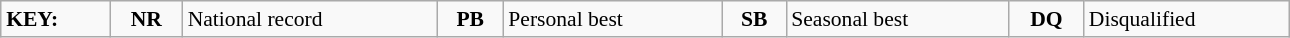<table class="wikitable" style="margin:0.5em auto; font-size:90%;position:relative;" width=68%>
<tr>
<td><strong>KEY:</strong></td>
<td align=center><strong>NR</strong></td>
<td>National record</td>
<td align=center><strong>PB</strong></td>
<td>Personal best</td>
<td align=center><strong>SB</strong></td>
<td>Seasonal best</td>
<td align=center><strong>DQ</strong></td>
<td>Disqualified</td>
</tr>
</table>
